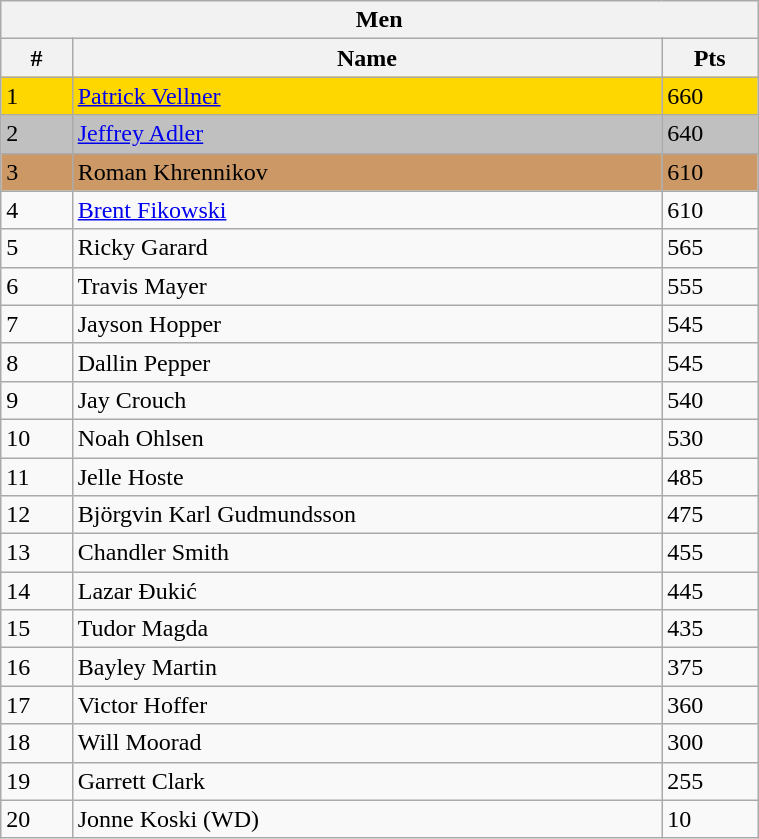<table class="wikitable" style="display: inline-table;width: 40%;">
<tr>
<th colspan="3">Men</th>
</tr>
<tr>
<th>#</th>
<th>Name</th>
<th>Pts</th>
</tr>
<tr style=background:gold;">
<td>1</td>
<td> <a href='#'>Patrick Vellner</a></td>
<td>660</td>
</tr>
<tr style=background:silver;">
<td>2</td>
<td> <a href='#'>Jeffrey Adler</a></td>
<td>640</td>
</tr>
<tr style=background:#c96;">
<td>3</td>
<td> Roman Khrennikov</td>
<td>610</td>
</tr>
<tr>
<td>4</td>
<td> <a href='#'>Brent Fikowski</a></td>
<td>610</td>
</tr>
<tr>
<td>5</td>
<td> Ricky Garard</td>
<td>565</td>
</tr>
<tr>
<td>6</td>
<td> Travis Mayer</td>
<td>555</td>
</tr>
<tr>
<td>7</td>
<td> Jayson Hopper</td>
<td>545</td>
</tr>
<tr>
<td>8</td>
<td> Dallin Pepper</td>
<td>545</td>
</tr>
<tr>
<td>9</td>
<td> Jay Crouch</td>
<td>540</td>
</tr>
<tr>
<td>10</td>
<td> Noah Ohlsen</td>
<td>530</td>
</tr>
<tr>
<td>11</td>
<td> Jelle Hoste</td>
<td>485</td>
</tr>
<tr>
<td>12</td>
<td> Björgvin Karl Gudmundsson</td>
<td>475</td>
</tr>
<tr>
<td>13</td>
<td> Chandler Smith</td>
<td>455</td>
</tr>
<tr>
<td>14</td>
<td> Lazar Đukić</td>
<td>445</td>
</tr>
<tr>
<td>15</td>
<td> Tudor Magda</td>
<td>435</td>
</tr>
<tr>
<td>16</td>
<td> Bayley Martin</td>
<td>375</td>
</tr>
<tr>
<td>17</td>
<td> Victor Hoffer</td>
<td>360</td>
</tr>
<tr>
<td>18</td>
<td> Will Moorad</td>
<td>300</td>
</tr>
<tr>
<td>19</td>
<td> Garrett Clark</td>
<td>255</td>
</tr>
<tr>
<td>20</td>
<td> Jonne Koski (WD)</td>
<td>10</td>
</tr>
</table>
